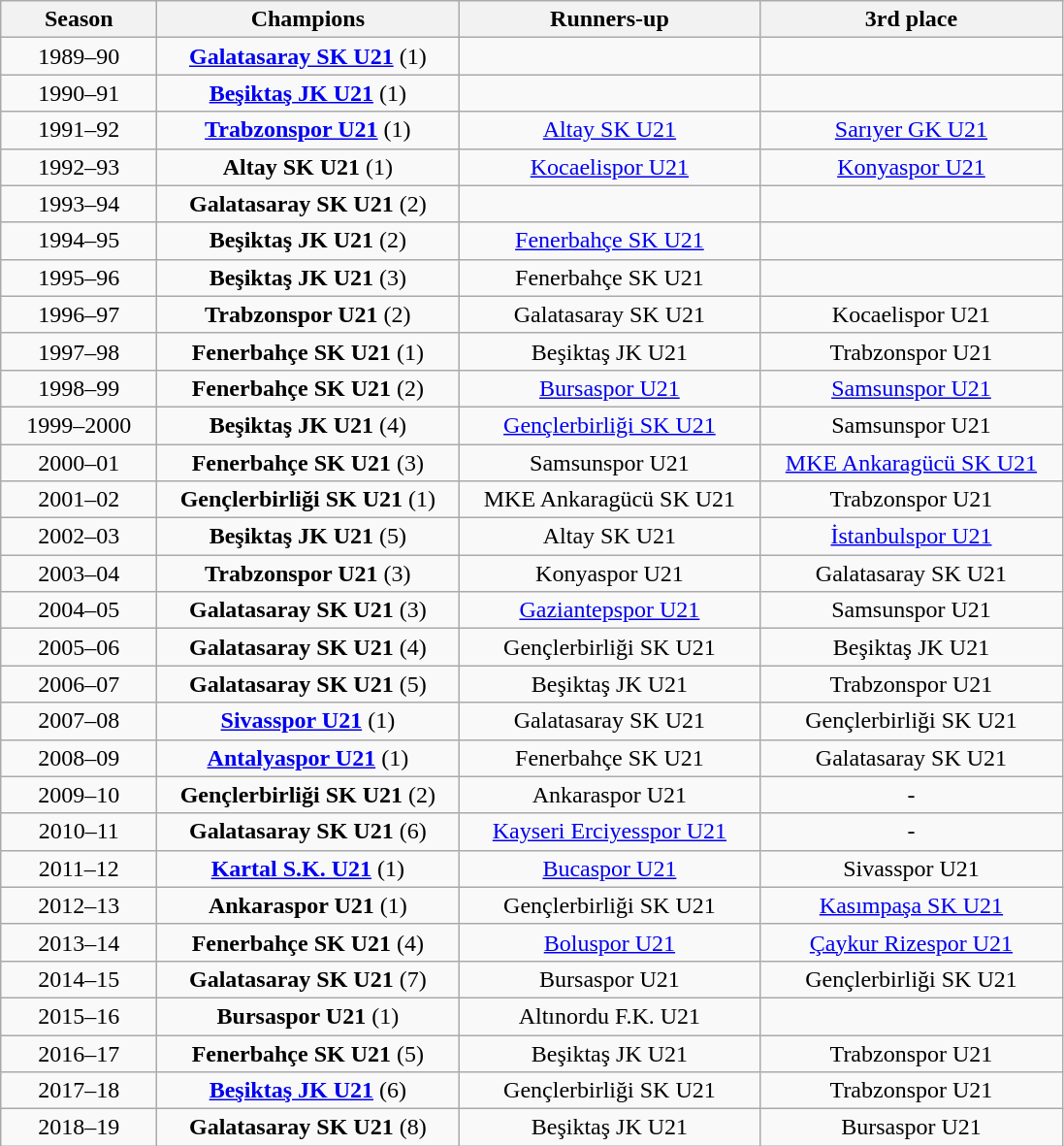<table class="wikitable sortable" style="text-align: center;">
<tr>
<th width=100>Season</th>
<th width=200>Champions</th>
<th width=200>Runners-up</th>
<th width=200>3rd place</th>
</tr>
<tr>
<td>1989–90</td>
<td><strong><a href='#'>Galatasaray SK U21</a></strong> (1)</td>
<td></td>
<td></td>
</tr>
<tr>
<td>1990–91</td>
<td><strong><a href='#'>Beşiktaş JK U21</a></strong> (1)</td>
<td></td>
<td></td>
</tr>
<tr>
<td>1991–92</td>
<td><strong><a href='#'>Trabzonspor U21</a></strong> (1)</td>
<td><a href='#'>Altay SK U21</a></td>
<td><a href='#'>Sarıyer GK U21</a></td>
</tr>
<tr>
<td>1992–93</td>
<td><strong>Altay SK U21</strong> (1)</td>
<td><a href='#'>Kocaelispor U21</a></td>
<td><a href='#'>Konyaspor U21</a></td>
</tr>
<tr>
<td>1993–94</td>
<td><strong>Galatasaray SK U21</strong> (2)</td>
<td></td>
<td></td>
</tr>
<tr>
<td>1994–95</td>
<td><strong>Beşiktaş JK U21</strong> (2)</td>
<td><a href='#'>Fenerbahçe SK U21</a></td>
<td></td>
</tr>
<tr>
<td>1995–96</td>
<td><strong>Beşiktaş JK U21</strong> (3)</td>
<td>Fenerbahçe SK U21</td>
<td></td>
</tr>
<tr>
<td>1996–97</td>
<td><strong>Trabzonspor U21</strong> (2)</td>
<td>Galatasaray SK U21</td>
<td>Kocaelispor U21</td>
</tr>
<tr>
<td>1997–98</td>
<td><strong>Fenerbahçe SK U21</strong> (1)</td>
<td>Beşiktaş JK U21</td>
<td>Trabzonspor U21</td>
</tr>
<tr>
<td>1998–99</td>
<td><strong>Fenerbahçe SK U21</strong> (2)</td>
<td><a href='#'>Bursaspor U21</a></td>
<td><a href='#'>Samsunspor U21</a></td>
</tr>
<tr>
<td>1999–2000</td>
<td><strong>Beşiktaş JK U21</strong> (4)</td>
<td><a href='#'>Gençlerbirliği SK U21</a></td>
<td>Samsunspor U21</td>
</tr>
<tr>
<td>2000–01</td>
<td><strong>Fenerbahçe SK U21</strong> (3)</td>
<td>Samsunspor U21</td>
<td><a href='#'>MKE Ankaragücü SK U21</a></td>
</tr>
<tr>
<td>2001–02</td>
<td><strong>Gençlerbirliği SK U21</strong> (1)</td>
<td>MKE Ankaragücü SK U21</td>
<td>Trabzonspor U21</td>
</tr>
<tr>
<td>2002–03</td>
<td><strong>Beşiktaş JK U21</strong> (5)</td>
<td>Altay SK U21</td>
<td><a href='#'>İstanbulspor U21</a></td>
</tr>
<tr>
<td>2003–04</td>
<td><strong>Trabzonspor U21</strong> (3)</td>
<td>Konyaspor U21</td>
<td>Galatasaray SK U21</td>
</tr>
<tr>
<td>2004–05</td>
<td><strong>Galatasaray SK U21</strong> (3)</td>
<td><a href='#'>Gaziantepspor U21</a></td>
<td>Samsunspor U21</td>
</tr>
<tr>
<td>2005–06</td>
<td><strong>Galatasaray SK U21</strong> (4)</td>
<td>Gençlerbirliği SK U21</td>
<td>Beşiktaş JK U21</td>
</tr>
<tr>
<td>2006–07</td>
<td><strong>Galatasaray SK U21</strong> (5)</td>
<td>Beşiktaş JK U21</td>
<td>Trabzonspor U21</td>
</tr>
<tr>
<td>2007–08</td>
<td><strong><a href='#'>Sivasspor U21</a></strong> (1)</td>
<td>Galatasaray SK U21</td>
<td>Gençlerbirliği SK U21</td>
</tr>
<tr>
<td>2008–09</td>
<td><strong><a href='#'>Antalyaspor U21</a></strong> (1)</td>
<td>Fenerbahçe SK U21</td>
<td>Galatasaray SK U21</td>
</tr>
<tr>
<td>2009–10</td>
<td><strong>Gençlerbirliği SK U21</strong> (2)</td>
<td>Ankaraspor U21</td>
<td>-</td>
</tr>
<tr>
<td>2010–11</td>
<td><strong>Galatasaray SK U21</strong> (6)</td>
<td><a href='#'>Kayseri Erciyesspor U21</a></td>
<td>-</td>
</tr>
<tr>
<td>2011–12</td>
<td><strong><a href='#'>Kartal S.K. U21</a></strong> (1)</td>
<td><a href='#'>Bucaspor U21</a></td>
<td>Sivasspor U21</td>
</tr>
<tr>
<td>2012–13</td>
<td><strong>Ankaraspor U21</strong> (1)</td>
<td>Gençlerbirliği SK U21</td>
<td><a href='#'>Kasımpaşa SK U21</a></td>
</tr>
<tr>
<td>2013–14</td>
<td><strong>Fenerbahçe SK U21</strong> (4)</td>
<td><a href='#'>Boluspor U21</a></td>
<td><a href='#'>Çaykur Rizespor U21</a></td>
</tr>
<tr>
<td>2014–15</td>
<td><strong>Galatasaray SK U21</strong> (7)</td>
<td>Bursaspor U21</td>
<td>Gençlerbirliği SK U21</td>
</tr>
<tr>
<td>2015–16</td>
<td><strong>Bursaspor U21</strong> (1)</td>
<td>Altınordu F.K. U21</td>
<td></td>
</tr>
<tr>
<td>2016–17</td>
<td><strong>Fenerbahçe SK U21</strong> (5)</td>
<td>Beşiktaş JK U21</td>
<td>Trabzonspor U21</td>
</tr>
<tr>
<td>2017–18</td>
<td><strong><a href='#'>Beşiktaş JK U21</a></strong> (6)</td>
<td>Gençlerbirliği SK U21</td>
<td>Trabzonspor U21</td>
</tr>
<tr>
<td>2018–19</td>
<td><strong>Galatasaray SK U21</strong> (8)</td>
<td>Beşiktaş JK U21</td>
<td>Bursaspor U21</td>
</tr>
</table>
